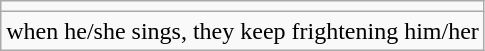<table class="wikitable">
<tr>
<td></td>
</tr>
<tr>
<td>when he/she sings, they keep frightening him/her</td>
</tr>
</table>
